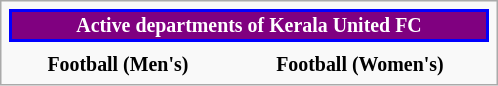<table class="infobox" style="font-size:83%; width:25em; text-align:center">
<tr>
<th colspan=3 style="font-size:100%; background-color: Purple; color:white; border:2px solid blue;">Active departments of Kerala United FC</th>
</tr>
<tr>
<th></th>
<th></th>
</tr>
<tr>
<th>Football (Men's)</th>
<th>Football (Women's)</th>
</tr>
</table>
